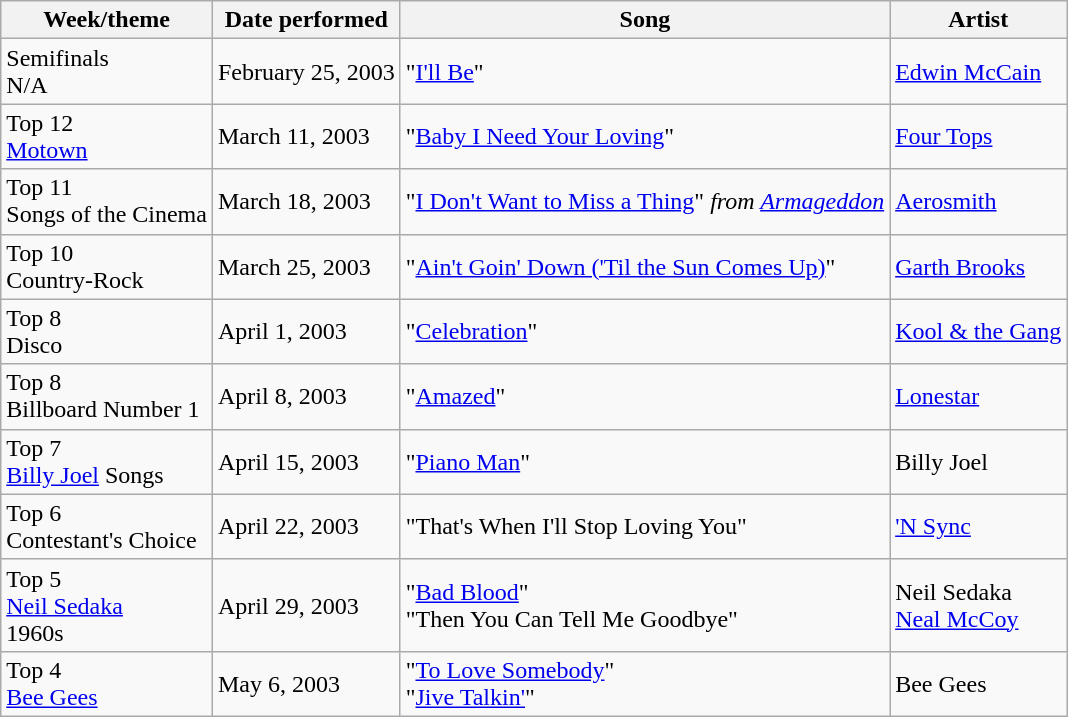<table class="wikitable">
<tr>
<th>Week/theme</th>
<th>Date performed</th>
<th>Song</th>
<th>Artist</th>
</tr>
<tr>
<td>Semifinals<br>N/A</td>
<td>February 25, 2003</td>
<td>"<a href='#'>I'll Be</a>"</td>
<td><a href='#'>Edwin McCain</a></td>
</tr>
<tr>
<td>Top 12<br><a href='#'>Motown</a></td>
<td>March 11, 2003</td>
<td>"<a href='#'>Baby I Need Your Loving</a>"</td>
<td><a href='#'>Four Tops</a></td>
</tr>
<tr>
<td>Top 11<br>Songs of the Cinema</td>
<td>March 18, 2003</td>
<td>"<a href='#'>I Don't Want to Miss a Thing</a>" <em>from <a href='#'>Armageddon</a></em></td>
<td><a href='#'>Aerosmith</a></td>
</tr>
<tr>
<td>Top 10<br>Country-Rock</td>
<td>March 25, 2003</td>
<td>"<a href='#'>Ain't Goin' Down ('Til the Sun Comes Up)</a>"</td>
<td><a href='#'>Garth Brooks</a></td>
</tr>
<tr>
<td>Top 8<br>Disco</td>
<td>April 1, 2003</td>
<td>"<a href='#'>Celebration</a>"</td>
<td><a href='#'>Kool & the Gang</a></td>
</tr>
<tr>
<td>Top 8<br>Billboard Number 1</td>
<td>April 8, 2003</td>
<td>"<a href='#'>Amazed</a>"</td>
<td><a href='#'>Lonestar</a></td>
</tr>
<tr>
<td>Top 7<br><a href='#'>Billy Joel</a> Songs</td>
<td>April 15, 2003</td>
<td>"<a href='#'>Piano Man</a>"</td>
<td>Billy Joel</td>
</tr>
<tr>
<td>Top 6<br>Contestant's Choice</td>
<td>April 22, 2003</td>
<td>"That's When I'll Stop Loving You"</td>
<td><a href='#'>'N Sync</a></td>
</tr>
<tr>
<td>Top 5<br><a href='#'>Neil Sedaka</a><br>1960s</td>
<td>April 29, 2003</td>
<td>"<a href='#'>Bad Blood</a>"<br>"Then You Can Tell Me Goodbye"</td>
<td>Neil Sedaka<br><a href='#'>Neal McCoy</a></td>
</tr>
<tr>
<td>Top 4<br><a href='#'>Bee Gees</a></td>
<td>May 6, 2003</td>
<td>"<a href='#'>To Love Somebody</a>"<br>"<a href='#'>Jive Talkin'</a>"</td>
<td>Bee Gees</td>
</tr>
</table>
